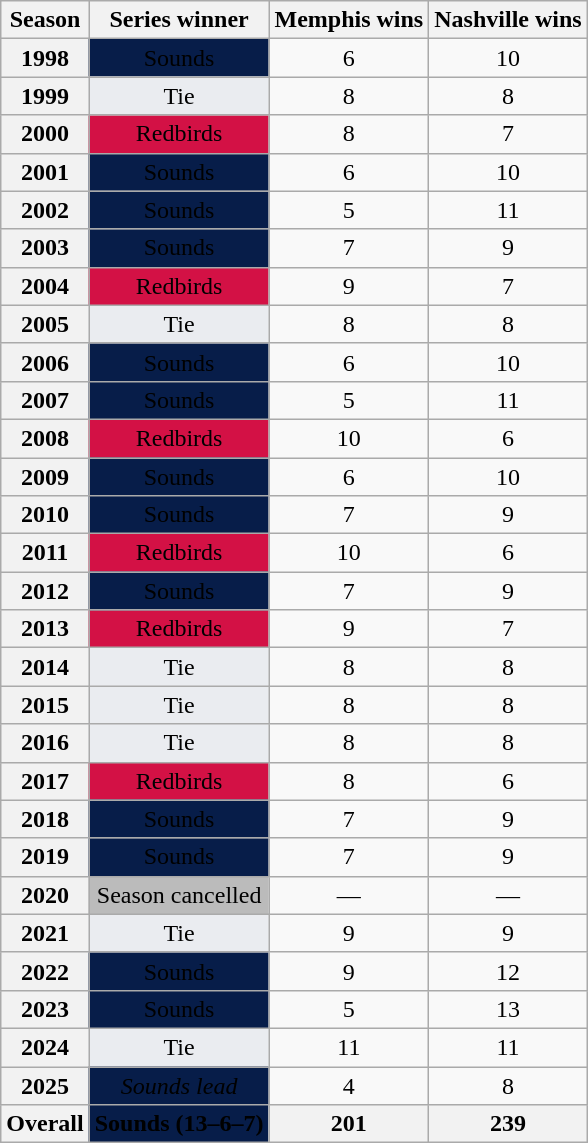<table class="wikitable sortable plainrowheaders" style="margin: 1em auto 1em auto; text-align: center;">
<tr>
<th scope="col">Season</th>
<th scope="col">Series winner</th>
<th scope="col">Memphis wins</th>
<th scope="col">Nashville wins</th>
</tr>
<tr>
<th scope="row" style="text-align: center">1998</th>
<td style="background:#071d49;"><span>Sounds</span></td>
<td>6</td>
<td>10</td>
</tr>
<tr>
<th scope="row" style="text-align: center">1999</th>
<td style="background:#EAECF0;">Tie</td>
<td>8</td>
<td>8</td>
</tr>
<tr>
<th scope="row" style="text-align: center">2000</th>
<td style="background:#D31145;"><span>Redbirds</span></td>
<td>8</td>
<td>7</td>
</tr>
<tr>
<th scope="row" style="text-align: center">2001</th>
<td style="background:#071d49;"><span>Sounds</span></td>
<td>6</td>
<td>10</td>
</tr>
<tr>
<th scope="row" style="text-align: center">2002</th>
<td style="background:#071d49;"><span>Sounds</span></td>
<td>5</td>
<td>11</td>
</tr>
<tr>
<th scope="row" style="text-align: center">2003</th>
<td style="background:#071d49;"><span>Sounds</span></td>
<td>7</td>
<td>9</td>
</tr>
<tr>
<th scope="row" style="text-align: center">2004</th>
<td style="background:#D31145;"><span>Redbirds</span></td>
<td>9</td>
<td>7</td>
</tr>
<tr>
<th scope="row" style="text-align: center">2005</th>
<td style="background:#EAECF0;">Tie</td>
<td>8</td>
<td>8</td>
</tr>
<tr>
<th scope="row" style="text-align: center">2006</th>
<td style="background:#071d49;"><span>Sounds</span></td>
<td>6</td>
<td>10</td>
</tr>
<tr>
<th scope="row" style="text-align: center">2007</th>
<td style="background:#071d49;"><span>Sounds</span></td>
<td>5</td>
<td>11</td>
</tr>
<tr>
<th scope="row" style="text-align: center">2008</th>
<td style="background:#D31145;"><span>Redbirds</span></td>
<td>10</td>
<td>6</td>
</tr>
<tr>
<th scope="row" style="text-align: center">2009</th>
<td style="background:#071d49;"><span>Sounds</span></td>
<td>6</td>
<td>10</td>
</tr>
<tr>
<th scope="row" style="text-align: center">2010</th>
<td style="background:#071d49;"><span>Sounds</span></td>
<td>7</td>
<td>9</td>
</tr>
<tr>
<th scope="row" style="text-align: center">2011</th>
<td style="background:#D31145;"><span>Redbirds</span></td>
<td>10</td>
<td>6</td>
</tr>
<tr>
<th scope="row" style="text-align: center">2012</th>
<td style="background:#071d49;"><span>Sounds</span></td>
<td>7</td>
<td>9</td>
</tr>
<tr>
<th scope="row" style="text-align: center">2013</th>
<td style="background:#D31145;"><span>Redbirds</span></td>
<td>9</td>
<td>7</td>
</tr>
<tr>
<th scope="row" style="text-align: center">2014</th>
<td style="background:#EAECF0;">Tie</td>
<td>8</td>
<td>8</td>
</tr>
<tr>
<th scope="row" style="text-align: center">2015</th>
<td style="background:#EAECF0;">Tie</td>
<td>8</td>
<td>8</td>
</tr>
<tr>
<th scope="row" style="text-align: center">2016</th>
<td style="background:#EAECF0;">Tie</td>
<td>8</td>
<td>8</td>
</tr>
<tr>
<th scope="row" style="text-align: center">2017</th>
<td style="background:#D31145;"><span>Redbirds</span></td>
<td>8</td>
<td>6</td>
</tr>
<tr>
<th scope="row" style="text-align: center">2018</th>
<td style="background:#071d49;"><span>Sounds</span></td>
<td>7</td>
<td>9</td>
</tr>
<tr>
<th scope="row" style="text-align: center">2019</th>
<td style="background:#071d49;"><span>Sounds</span></td>
<td>7</td>
<td>9</td>
</tr>
<tr>
<th scope="row" style="text-align: center">2020</th>
<td style="background:#BBBBBB;">Season cancelled</td>
<td>—</td>
<td>—</td>
</tr>
<tr>
<th scope="row" style="text-align: center">2021</th>
<td style="background:#EAECF0;">Tie</td>
<td>9</td>
<td>9</td>
</tr>
<tr>
<th scope="row" style="text-align: center">2022</th>
<td style="background:#071d49;"><span>Sounds</span></td>
<td>9</td>
<td>12</td>
</tr>
<tr>
<th scope="row" style="text-align: center">2023</th>
<td style="background:#071d49;"><span>Sounds</span></td>
<td>5</td>
<td>13</td>
</tr>
<tr>
<th scope="row" style="text-align: center">2024</th>
<td style="background:#EAECF0;">Tie</td>
<td>11</td>
<td>11</td>
</tr>
<tr>
<th scope="row" style="text-align: center">2025</th>
<td style="background:#071d49;"><span><em>Sounds lead</em></span></td>
<td>4</td>
<td>8</td>
</tr>
<tr class="sortbottom">
<th scope="row" style="text-align: center"><strong>Overall</strong></th>
<th style="background:#071d49;"><span>Sounds (13–6–7)</span></th>
<th>201</th>
<th>239</th>
</tr>
</table>
